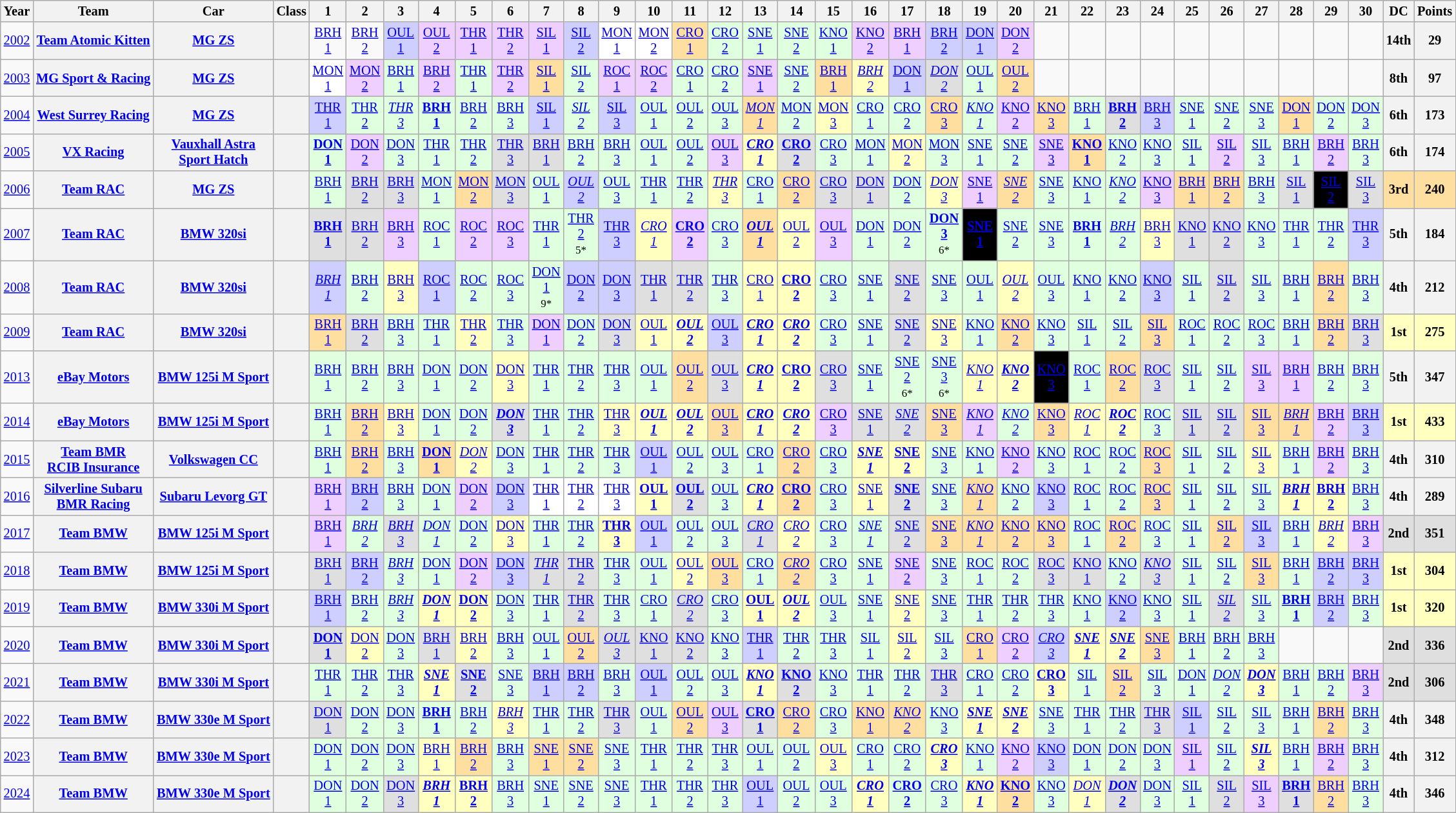<table class="wikitable" style="text-align:center; font-size:85%">
<tr>
<th>Year</th>
<th>Team</th>
<th>Car</th>
<th>Class</th>
<th>1</th>
<th>2</th>
<th>3</th>
<th>4</th>
<th>5</th>
<th>6</th>
<th>7</th>
<th>8</th>
<th>9</th>
<th>10</th>
<th>11</th>
<th>12</th>
<th>13</th>
<th>14</th>
<th>15</th>
<th>16</th>
<th>17</th>
<th>18</th>
<th>19</th>
<th>20</th>
<th>21</th>
<th>22</th>
<th>23</th>
<th>24</th>
<th>25</th>
<th>26</th>
<th>27</th>
<th>28</th>
<th>29</th>
<th>30</th>
<th>DC</th>
<th>Points</th>
</tr>
<tr>
<td><a href='#'>2002</a></td>
<th nowrap><a href='#'>Team Atomic Kitten</a></th>
<th nowrap><a href='#'>MG ZS</a></th>
<th><span></span></th>
<td><a href='#'>BRH<br>1</a></td>
<td><a href='#'>BRH<br>2</a></td>
<td style="background:#CFCFFF;"><a href='#'>OUL<br>1</a><br></td>
<td style="background:#EFCFFF;"><a href='#'>OUL<br>2</a><br></td>
<td style="background:#EFCFFF;"><a href='#'>THR<br>1</a><br></td>
<td style="background:#EFCFFF;"><a href='#'>THR<br>2</a><br></td>
<td style="background:#EFCFFF;"><a href='#'>SIL<br>1</a><br></td>
<td style="background:#CFCFFF;"><a href='#'>SIL<br>2</a><br></td>
<td style="background:#FFFFFF;"><a href='#'>MON<br>1</a><br></td>
<td style="background:#FFFFFF;"><a href='#'>MON<br>2</a><br></td>
<td style="background:#FFDF9F;"><a href='#'>CRO<br>1</a><br></td>
<td style="background:#DFFFDF;"><a href='#'>CRO<br>2</a><br></td>
<td style="background:#DFFFDF;"><a href='#'>SNE<br>1</a><br></td>
<td style="background:#DFFFDF;"><a href='#'>SNE<br>2</a><br></td>
<td style="background:#DFFFDF;"><a href='#'>KNO<br>1</a><br></td>
<td style="background:#EFCFFF;"><a href='#'>KNO<br>2</a><br></td>
<td style="background:#EFCFFF;"><a href='#'>BRH<br>1</a><br></td>
<td style="background:#CFCFFF;"><a href='#'>BRH<br>2</a><br></td>
<td style="background:#CFCFFF;"><a href='#'>DON<br>1</a><br></td>
<td style="background:#EFCFFF;"><a href='#'>DON<br>2</a><br></td>
<td></td>
<td></td>
<td></td>
<td></td>
<td></td>
<td></td>
<td></td>
<td></td>
<td></td>
<td></td>
<th>14th</th>
<th>29</th>
</tr>
<tr>
<td><a href='#'>2003</a></td>
<th nowrap><a href='#'>MG Sport & Racing</a></th>
<th nowrap><a href='#'>MG ZS</a></th>
<th><span></span></th>
<td style="background:#FFFFFF;"><a href='#'>MON<br>1</a><br></td>
<td style="background:#EFCFFF;"><a href='#'>MON<br>2</a><br></td>
<td style="background:#DFFFDF;"><a href='#'>BRH<br>1</a><br></td>
<td style="background:#EFCFFF;"><a href='#'>BRH<br>2</a><br></td>
<td style="background:#DFFFDF;"><a href='#'>THR<br>1</a><br></td>
<td style="background:#EFCFFF;"><a href='#'>THR<br>2</a><br></td>
<td style="background:#FFDF9F;"><a href='#'>SIL<br>1</a><br></td>
<td style="background:#DFFFDF;"><a href='#'>SIL<br>2</a><br></td>
<td style="background:#EFCFFF;"><a href='#'>ROC<br>1</a><br></td>
<td style="background:#EFCFFF;"><a href='#'>ROC<br>2</a><br></td>
<td style="background:#DFFFDF;"><a href='#'>CRO<br>1</a><br></td>
<td style="background:#DFFFDF;"><a href='#'>CRO<br>2</a><br></td>
<td style="background:#EFCFFF;"><a href='#'>SNE<br>1</a><br></td>
<td style="background:#DFFFDF;"><a href='#'>SNE<br>2</a><br></td>
<td style="background:#FFDF9F;"><a href='#'>BRH<br>1</a><br></td>
<td style="background:#FFFFBF;"><em><a href='#'>BRH<br>2</a></em><br></td>
<td style="background:#CFCFFF;"><a href='#'>DON<br>1</a><br></td>
<td style="background:#DFDFDF;"><em><a href='#'>DON<br>2</a></em><br></td>
<td style="background:#DFFFDF;"><a href='#'>OUL<br>1</a><br></td>
<td style="background:#FFDF9F;"><a href='#'>OUL<br>2</a><br></td>
<td></td>
<td></td>
<td></td>
<td></td>
<td></td>
<td></td>
<td></td>
<td></td>
<td></td>
<td></td>
<th>8th</th>
<th>97</th>
</tr>
<tr>
<td><a href='#'>2004</a></td>
<th nowrap><a href='#'>West Surrey Racing</a></th>
<th nowrap><a href='#'>MG ZS</a></th>
<th></th>
<td style="background:#CFCFFF;"><a href='#'>THR<br>1</a><br></td>
<td style="background:#DFFFDF;"><a href='#'>THR<br>2</a><br></td>
<td style="background:#DFFFDF;"><em><a href='#'>THR<br>3</a></em><br></td>
<td style="background:#DFFFDF;"><strong><a href='#'>BRH<br>1</a></strong><br></td>
<td style="background:#DFFFDF;"><a href='#'>BRH<br>2</a><br></td>
<td style="background:#DFFFDF;"><a href='#'>BRH<br>3</a><br></td>
<td style="background:#CFCFFF;"><a href='#'>SIL<br>1</a><br></td>
<td style="background:#DFFFDF;"><em><a href='#'>SIL<br>2</a></em><br></td>
<td style="background:#CFCFFF;"><a href='#'>SIL<br>3</a><br></td>
<td style="background:#DFFFDF;"><a href='#'>OUL<br>1</a><br></td>
<td style="background:#DFFFDF;"><a href='#'>OUL<br>2</a><br></td>
<td style="background:#DFFFDF;"><a href='#'>OUL<br>3</a><br></td>
<td style="background:#FFDF9F;"><em><a href='#'>MON<br>1</a></em><br></td>
<td style="background:#DFFFDF;"><a href='#'>MON<br>2</a><br></td>
<td style="background:#FFFFBF;"><a href='#'>MON<br>3</a><br></td>
<td style="background:#DFFFDF;"><a href='#'>CRO<br>1</a><br></td>
<td style="background:#DFFFDF;"><a href='#'>CRO<br>2</a><br></td>
<td style="background:#FFDF9F;"><a href='#'>CRO<br>3</a><br></td>
<td style="background:#DFFFDF;"><em><a href='#'>KNO<br>1</a></em><br></td>
<td style="background:#EFCFFF;"><a href='#'>KNO<br>2</a><br></td>
<td style="background:#FFDF9F;"><a href='#'>KNO<br>3</a><br></td>
<td style="background:#DFFFDF;"><a href='#'>BRH<br>1</a><br></td>
<td style="background:#DFDFDF;"><strong><a href='#'>BRH<br>2</a></strong><br></td>
<td style="background:#CFCFFF;"><a href='#'>BRH<br>3</a><br></td>
<td style="background:#DFFFDF;"><a href='#'>SNE<br>1</a><br></td>
<td style="background:#DFFFDF;"><a href='#'>SNE<br>2</a><br></td>
<td style="background:#DFFFDF;"><a href='#'>SNE<br>3</a><br></td>
<td style="background:#FFDF9F;"><a href='#'>DON<br>1</a><br></td>
<td style="background:#DFFFDF;"><a href='#'>DON<br>2</a><br></td>
<td style="background:#DFFFDF;"><a href='#'>DON<br>3</a><br></td>
<th>6th</th>
<th>173</th>
</tr>
<tr>
<td><a href='#'>2005</a></td>
<th nowrap><a href='#'>VX Racing</a></th>
<th nowrap><a href='#'>Vauxhall Astra<br>Sport Hatch</a></th>
<th></th>
<td style="background:#DFFFDF;"><strong><a href='#'>DON<br>1</a></strong><br></td>
<td style="background:#EFCFFF;"><a href='#'>DON<br>2</a><br></td>
<td style="background:#DFFFDF;"><a href='#'>DON<br>3</a><br></td>
<td style="background:#DFFFDF;"><a href='#'>THR<br>1</a><br></td>
<td style="background:#DFFFDF;"><a href='#'>THR<br>2</a><br></td>
<td style="background:#DFDFDF;"><a href='#'>THR<br>3</a><br></td>
<td style="background:#DFDFDF;"><a href='#'>BRH<br>1</a><br></td>
<td style="background:#DFFFDF;"><a href='#'>BRH<br>2</a><br></td>
<td style="background:#DFFFDF;"><a href='#'>BRH<br>3</a><br></td>
<td style="background:#DFFFDF;"><a href='#'>OUL<br>1</a><br></td>
<td style="background:#DFFFDF;"><a href='#'>OUL<br>2</a><br></td>
<td style="background:#EFCFFF;"><a href='#'>OUL<br>3</a><br></td>
<td style="background:#FFFFBF;"><strong><em><a href='#'>CRO<br>1</a></em></strong><br></td>
<td style="background:#DFDFDF;"><strong><a href='#'>CRO<br>2</a></strong><br></td>
<td style="background:#DFFFDF;"><a href='#'>CRO<br>3</a><br></td>
<td style="background:#DFFFDF;"><a href='#'>MON<br>1</a><br></td>
<td style="background:#FFFFBF;"><a href='#'>MON<br>2</a><br></td>
<td style="background:#DFFFDF;"><a href='#'>MON<br>3</a><br></td>
<td style="background:#DFFFDF;"><a href='#'>SNE<br>1</a><br></td>
<td style="background:#DFFFDF;"><a href='#'>SNE<br>2</a><br></td>
<td style="background:#EFCFFF;"><a href='#'>SNE<br>3</a><br></td>
<td style="background:#FFDF9F;"><strong><a href='#'>KNO<br>1</a></strong><br></td>
<td style="background:#DFFFDF;"><a href='#'>KNO<br>2</a><br></td>
<td style="background:#DFFFDF;"><a href='#'>KNO<br>3</a><br></td>
<td style="background:#DFFFDF;"><a href='#'>SIL<br>1</a><br></td>
<td style="background:#EFCFFF;"><a href='#'>SIL<br>2</a><br></td>
<td style="background:#DFFFDF;"><a href='#'>SIL<br>3</a><br></td>
<td style="background:#DFFFDF;"><a href='#'>BRH<br>1</a><br></td>
<td style="background:#EFCFFF;"><a href='#'>BRH<br>2</a><br></td>
<td style="background:#DFFFDF;"><a href='#'>BRH<br>3</a><br></td>
<th>6th</th>
<th>174</th>
</tr>
<tr>
<td><a href='#'>2006</a></td>
<th nowrap><a href='#'>Team RAC</a></th>
<th nowrap><a href='#'>MG ZS</a></th>
<th></th>
<td style="background:#DFFFDF;"><a href='#'>BRH<br>1</a><br></td>
<td style="background:#DFDFDF;"><a href='#'>BRH<br>2</a><br></td>
<td style="background:#DFDFDF;"><a href='#'>BRH<br>3</a><br></td>
<td style="background:#DFFFDF;"><a href='#'>MON<br>1</a><br></td>
<td style="background:#FFDF9F;"><a href='#'>MON<br>2</a><br></td>
<td style="background:#DFDFDF;"><a href='#'>MON<br>3</a><br></td>
<td style="background:#DFFFDF;"><a href='#'>OUL<br>1</a><br></td>
<td style="background:#CFCFFF;"><em><a href='#'>OUL<br>2</a></em><br></td>
<td style="background:#DFFFDF;"><a href='#'>OUL<br>3</a><br></td>
<td style="background:#DFFFDF;"><a href='#'>THR<br>1</a><br></td>
<td style="background:#DFFFDF;"><a href='#'>THR<br>2</a><br></td>
<td style="background:#FFFFBF;"><em><a href='#'>THR<br>3</a></em><br></td>
<td style="background:#DFFFDF;"><a href='#'>CRO<br>1</a><br></td>
<td style="background:#FFDF9F;"><a href='#'>CRO<br>2</a><br></td>
<td style="background:#DFDFDF;"><a href='#'>CRO<br>3</a><br></td>
<td style="background:#DFDFDF;"><a href='#'>DON<br>1</a><br></td>
<td style="background:#DFFFDF;"><a href='#'>DON<br>2</a><br></td>
<td style="background:#FFFFBF;"><em><a href='#'>DON<br>3</a></em><br></td>
<td style="background:#EFCFFF;"><a href='#'>SNE<br>1</a><br></td>
<td style="background:#FFDF9F;"><em><a href='#'>SNE<br>2</a></em><br></td>
<td style="background:#DFFFDF;"><a href='#'>SNE<br>3</a><br></td>
<td style="background:#DFFFDF;"><a href='#'>KNO<br>1</a><br></td>
<td style="background:#DFFFDF;"><em><a href='#'>KNO<br>2</a></em><br></td>
<td style="background:#EFCFFF;"><a href='#'>KNO<br>3</a><br></td>
<td style="background:#FFDF9F;"><a href='#'>BRH<br>1</a><br></td>
<td style="background:#FFDF9F;"><a href='#'>BRH<br>2</a><br></td>
<td style="background:#DFFFDF;"><a href='#'>BRH<br>3</a><br></td>
<td style="background:#DFDFDF;"><a href='#'>SIL<br>1</a><br></td>
<td style="background:#000000; color:white"><a href='#'><span>SIL<br>2</span></a><br></td>
<td style="background:#DFDFDF;"><a href='#'>SIL<br>3</a><br></td>
<th style="background:#FFDF9F;">3rd</th>
<th style="background:#FFDF9F;">240</th>
</tr>
<tr>
<td><a href='#'>2007</a></td>
<th nowrap><a href='#'>Team RAC</a></th>
<th nowrap><a href='#'>BMW 320si</a></th>
<th></th>
<td style="background:#DFDFDF;"><strong><a href='#'>BRH<br>1</a></strong><br></td>
<td style="background:#DFDFDF;"><a href='#'>BRH<br>2</a><br></td>
<td style="background:#EFCFFF;"><a href='#'>BRH<br>3</a><br></td>
<td style="background:#DFFFDF;"><a href='#'>ROC<br>1</a><br></td>
<td style="background:#EFCFFF;"><a href='#'>ROC<br>2</a><br></td>
<td style="background:#EFCFFF;"><a href='#'>ROC<br>3</a><br></td>
<td style="background:#DFFFDF;"><a href='#'>THR<br>1</a><br></td>
<td style="background:#DFFFDF;"><a href='#'>THR<br>2</a><br><small>5*</small></td>
<td style="background:#CFCFFF;"><a href='#'>THR<br>3</a><br></td>
<td style="background:#FFFFBF;"><em><a href='#'>CRO<br>1</a></em><br></td>
<td style="background:#EFCFFF;"><strong><a href='#'>CRO<br>2</a></strong><br></td>
<td style="background:#DFFFDF;"><a href='#'>CRO<br>3</a><br></td>
<td style="background:#FFDF9F;"><strong><em><a href='#'>OUL<br>1</a></em></strong><br></td>
<td style="background:#FFFFBF;"><a href='#'>OUL<br>2</a><br></td>
<td style="background:#EFCFFF;"><a href='#'>OUL<br>3</a><br></td>
<td style="background:#DFFFDF;"><a href='#'>DON<br>1</a><br></td>
<td style="background:#DFFFDF;"><a href='#'>DON<br>2</a><br></td>
<td style="background:#DFFFDF;"><strong><a href='#'>DON<br>3</a></strong><br><small>6*</small></td>
<td style="background:#000000; color:white"><strong><a href='#'><span>SNE<br>1</span></a></strong><br></td>
<td style="background:#DFFFDF;"><a href='#'>SNE<br>2</a><br></td>
<td style="background:#DFFFDF;"><a href='#'>SNE<br>3</a><br></td>
<td style="background:#DFFFDF;"><strong><a href='#'>BRH<br>1</a></strong><br></td>
<td style="background:#DFFFDF;"><em><a href='#'>BRH<br>2</a></em><br></td>
<td style="background:#FFFFBF;"><a href='#'>BRH<br>3</a><br></td>
<td style="background:#DFDFDF;"><a href='#'>KNO<br>1</a><br></td>
<td style="background:#DFDFDF;"><a href='#'>KNO<br>2</a><br></td>
<td style="background:#DFFFDF;"><a href='#'>KNO<br>3</a><br></td>
<td style="background:#DFFFDF;"><a href='#'>THR<br>1</a><br></td>
<td style="background:#DFFFDF;"><a href='#'>THR<br>2</a><br></td>
<td style="background:#CFCFFF;"><a href='#'>THR<br>3</a><br></td>
<th>5th</th>
<th>184</th>
</tr>
<tr>
<td><a href='#'>2008</a></td>
<th nowrap><a href='#'>Team RAC</a></th>
<th nowrap><a href='#'>BMW 320si</a></th>
<th></th>
<td style="background:#CFCFFF;"><em><a href='#'>BRH<br>1</a></em><br></td>
<td style="background:#DFFFDF;"><a href='#'>BRH<br>2</a><br></td>
<td style="background:#FFFFBF;"><a href='#'>BRH<br>3</a><br></td>
<td style="background:#CFCFFF;"><a href='#'>ROC<br>1</a><br></td>
<td style="background:#DFFFDF;"><a href='#'>ROC<br>2</a><br></td>
<td style="background:#DFFFDF;"><a href='#'>ROC<br>3</a><br></td>
<td style="background:#DFFFDF;"><a href='#'>DON<br>1</a><br><small>9*</small></td>
<td style="background:#CFCFFF;"><a href='#'>DON<br>2</a><br></td>
<td style="background:#CFCFFF;"><a href='#'>DON<br>3</a><br></td>
<td style="background:#DFDFDF;"><a href='#'>THR<br>1</a><br></td>
<td style="background:#DFDFDF;"><a href='#'>THR<br>2</a><br></td>
<td style="background:#DFFFDF;"><a href='#'>THR<br>3</a><br></td>
<td style="background:#FFFFBF;"><a href='#'>CRO<br>1</a><br></td>
<td style="background:#FFFFBF;"><strong><a href='#'>CRO<br>2</a></strong><br></td>
<td style="background:#DFFFDF;"><a href='#'>CRO<br>3</a><br></td>
<td style="background:#DFFFDF;"><a href='#'>SNE<br>1</a><br></td>
<td style="background:#DFDFDF;"><a href='#'>SNE<br>2</a><br></td>
<td style="background:#DFFFDF;"><a href='#'>SNE<br>3</a><br></td>
<td style="background:#DFFFDF;"><a href='#'>OUL<br>1</a><br></td>
<td style="background:#FFFFBF;"><em><a href='#'>OUL<br>2</a></em><br></td>
<td style="background:#DFFFDF;"><a href='#'>OUL<br>3</a><br></td>
<td style="background:#DFFFDF;"><a href='#'>KNO<br>1</a><br></td>
<td style="background:#DFFFDF;"><a href='#'>KNO<br>2</a><br></td>
<td style="background:#CFCFFF;"><a href='#'>KNO<br>3</a><br></td>
<td style="background:#DFFFDF;"><a href='#'>SIL<br>1</a><br></td>
<td style="background:#DFDFDF;"><a href='#'>SIL<br>2</a><br></td>
<td style="background:#DFFFDF;"><a href='#'>SIL<br>3</a><br></td>
<td style="background:#DFFFDF;"><a href='#'>BRH<br>1</a><br></td>
<td style="background:#FFDF9F;"><a href='#'>BRH<br>2</a><br></td>
<td style="background:#DFFFDF;"><a href='#'>BRH<br>3</a><br></td>
<th>4th</th>
<th>212</th>
</tr>
<tr>
<td><a href='#'>2009</a></td>
<th nowrap><a href='#'>Team RAC</a></th>
<th nowrap><a href='#'>BMW 320si</a></th>
<th></th>
<td style="background:#FFDF9F;"><a href='#'>BRH<br>1</a><br></td>
<td style="background:#DFDFDF;"><a href='#'>BRH<br>2</a><br></td>
<td style="background:#DFFFDF;"><a href='#'>BRH<br>3</a><br></td>
<td style="background:#DFFFDF;"><a href='#'>THR<br>1</a><br></td>
<td style="background:#FFFFBF;"><a href='#'>THR<br>2</a><br></td>
<td style="background:#DFFFDF;"><a href='#'>THR<br>3</a><br></td>
<td style="background:#EFCFFF;"><a href='#'>DON<br>1</a><br></td>
<td style="background:#DFFFDF;"><a href='#'>DON<br>2</a><br></td>
<td style="background:#DFDFDF;"><a href='#'>DON<br>3</a><br></td>
<td style="background:#FFFFBF;"><a href='#'>OUL<br>1</a><br></td>
<td style="background:#FFFFBF;"><strong><em><a href='#'>OUL<br>2</a></em></strong><br></td>
<td style="background:#CFCFFF;"><a href='#'>OUL<br>3</a><br></td>
<td style="background:#FFFFBF;"><strong><em><a href='#'>CRO<br>1</a></em></strong><br></td>
<td style="background:#FFFFBF;"><strong><em><a href='#'>CRO<br>2</a></em></strong><br></td>
<td style="background:#DFFFDF;"><a href='#'>CRO<br>3</a><br></td>
<td style="background:#DFFFDF;"><a href='#'>SNE<br>1</a><br></td>
<td style="background:#DFDFDF;"><a href='#'>SNE<br>2</a><br></td>
<td style="background:#FFFFBF;"><a href='#'>SNE<br>3</a><br></td>
<td style="background:#DFFFDF;"><a href='#'>KNO<br>1</a><br></td>
<td style="background:#FFDF9F;"><a href='#'>KNO<br>2</a><br></td>
<td style="background:#DFFFDF;"><a href='#'>KNO<br>3</a><br></td>
<td style="background:#DFFFDF;"><a href='#'>SIL<br>1</a><br></td>
<td style="background:#DFFFDF;"><a href='#'>SIL<br>2</a><br></td>
<td style="background:#FFDF9F;"><a href='#'>SIL<br>3</a><br></td>
<td style="background:#DFFFDF;"><a href='#'>ROC<br>1</a><br></td>
<td style="background:#DFFFDF;"><a href='#'>ROC<br>2</a><br></td>
<td style="background:#DFFFDF;"><a href='#'>ROC<br>3</a><br></td>
<td style="background:#DFFFDF;"><a href='#'>BRH<br>1</a><br></td>
<td style="background:#FFDF9F;"><a href='#'>BRH<br>2</a><br></td>
<td style="background:#DFDFDF;"><a href='#'>BRH<br>3</a><br></td>
<th style="background:#FFFFBF;">1st</th>
<th style="background:#FFFFBF;">275</th>
</tr>
<tr>
<td><a href='#'>2013</a></td>
<th nowrap><a href='#'>eBay Motors</a></th>
<th nowrap><a href='#'>BMW 125i M Sport</a></th>
<th></th>
<td style="background:#dfffdf;"><a href='#'>BRH<br>1</a><br></td>
<td style="background:#dfffdf;"><a href='#'>BRH<br>2</a><br></td>
<td style="background:#DFFFDF;"><a href='#'>BRH<br>3</a><br></td>
<td style="background:#DFFFDF;"><a href='#'>DON<br>1</a><br></td>
<td style="background:#DFFFDF;"><a href='#'>DON<br>2</a><br></td>
<td style="background:#FFFFBF;"><a href='#'>DON<br>3</a><br></td>
<td style="background:#DFFFDF;"><a href='#'>THR<br>1</a><br></td>
<td style="background:#DFFFDF;"><a href='#'>THR<br>2</a><br></td>
<td style="background:#DFFFDF;"><a href='#'>THR<br>3</a><br></td>
<td style="background:#DFFFDF;"><a href='#'>OUL<br>1</a><br></td>
<td style="background:#FFDF9F;"><a href='#'>OUL<br>2</a><br></td>
<td style="background:#DFDFDF;"><a href='#'>OUL<br>3</a><br></td>
<td style="background:#FFFFBF;"><strong><em><a href='#'>CRO<br>1</a></em></strong><br></td>
<td style="background:#FFFFBF;"><strong><a href='#'>CRO<br>2</a></strong><br></td>
<td style="background:#DFDFDF;"><a href='#'>CRO<br>3</a><br></td>
<td style="background:#DFFFDF;"><a href='#'>SNE<br>1</a><br></td>
<td style="background:#DFFFDF;"><a href='#'>SNE<br>2</a><br><small>6*</small></td>
<td style="background:#DFFFDF;"><a href='#'>SNE<br>3</a><br><small>6*</small></td>
<td style="background:#FFFFBF;"><em><a href='#'>KNO<br>1</a></em><br></td>
<td style="background:#FFFFBF;"><strong><em><a href='#'>KNO<br>2</a></em></strong><br></td>
<td style="background:#000000; color:white"><a href='#'><span>KNO<br>3</span></a><br></td>
<td style="background:#DFFFDF;"><a href='#'>ROC<br>1</a><br></td>
<td style="background:#FFDF9F;"><a href='#'>ROC<br>2</a><br></td>
<td style="background:#DFDFDF;"><a href='#'>ROC<br>3</a><br></td>
<td style="background:#DFFFDF;"><a href='#'>SIL<br>1</a><br></td>
<td style="background:#DFFFDF;"><a href='#'>SIL<br>2</a><br></td>
<td style="background:#EFCFFF;"><a href='#'>SIL<br>3</a><br></td>
<td style="background:#EFCFFF;"><a href='#'>BRH<br>1</a><br></td>
<td style="background:#DFFFDF;"><a href='#'>BRH<br>2</a><br></td>
<td style="background:#DFFFDF;"><a href='#'>BRH<br>3</a><br></td>
<th>5th</th>
<th>347</th>
</tr>
<tr>
<td><a href='#'>2014</a></td>
<th nowrap><a href='#'>eBay Motors</a></th>
<th nowrap><a href='#'>BMW 125i M Sport</a></th>
<th></th>
<td style="background:#DFFFDF;"><a href='#'>BRH<br>1</a><br></td>
<td style="background:#FFDF9F;"><a href='#'>BRH<br>2</a><br></td>
<td style="background:#FFFFBF;"><a href='#'>BRH<br>3</a><br></td>
<td style="background:#DFFFDF;"><a href='#'>DON<br>1</a><br></td>
<td style="background:#DFFFDF;"><a href='#'>DON<br>2</a><br></td>
<td style="background:#DFDFDF;"><strong><em><a href='#'>DON<br>3</a></em></strong><br></td>
<td style="background:#DFFFDF;"><a href='#'>THR<br>1</a><br></td>
<td style="background:#DFFFDF;"><a href='#'>THR<br>2</a><br></td>
<td style="background:#FFFFBF;"><a href='#'>THR<br>3</a><br></td>
<td style="background:#FFFFBF;"><strong><em><a href='#'>OUL<br>1</a></em></strong><br></td>
<td style="background:#FFFFBF;"><strong><em><a href='#'>OUL<br>2</a></em></strong><br></td>
<td style="background:#FFDF9F;"><a href='#'>OUL<br>3</a><br></td>
<td style="background:#FFFFBF;"><strong><em><a href='#'>CRO<br>1</a></em></strong><br></td>
<td style="background:#FFFFBF;"><strong><em><a href='#'>CRO<br>2</a></em></strong><br></td>
<td style="background:#EFCFFF;"><a href='#'>CRO<br>3</a><br></td>
<td style="background:#DFDFDF;"><a href='#'>SNE<br>1</a><br></td>
<td style="background:#DFDFDF;"><em><a href='#'>SNE<br>2</a></em><br></td>
<td style="background:#FFDF9F;"><a href='#'>SNE<br>3</a><br></td>
<td style="background:#EFCFFF;"><em><a href='#'>KNO<br>1</a></em><br></td>
<td style="background:#DFFFDF;"><em><a href='#'>KNO<br>2</a></em><br></td>
<td style="background:#FFDF9F;"><a href='#'>KNO<br>3</a><br></td>
<td style="background:#FFFFBF;"><em><a href='#'>ROC<br>1</a></em><br></td>
<td style="background:#FFFFBF;"><strong><em><a href='#'>ROC<br>2</a></em></strong><br></td>
<td style="background:#DFFFDF;"><a href='#'>ROC<br>3</a><br></td>
<td style="background:#DFDFDF;"><a href='#'>SIL<br>1</a><br></td>
<td style="background:#DFDFDF;"><a href='#'>SIL<br>2</a><br></td>
<td style="background:#FFDF9F;"><a href='#'>SIL<br>3</a><br></td>
<td style="background:#FFDF9F;"><em><a href='#'>BRH<br>1</a></em><br></td>
<td style="background:#EFCFFF;"><a href='#'>BRH<br>2</a><br></td>
<td style="background:#CFCFFF;"><a href='#'>BRH<br>3</a><br></td>
<th style="background:#FFFFBF;">1st</th>
<th style="background:#FFFFBF;">433</th>
</tr>
<tr>
<td><a href='#'>2015</a></td>
<th nowrap><a href='#'>Team BMR<br>RCIB Insurance</a></th>
<th nowrap><a href='#'>Volkswagen CC</a></th>
<th></th>
<td style="background:#DFFFDF;"><a href='#'>BRH<br>1</a><br></td>
<td style="background:#FFDF9F;"><a href='#'>BRH<br>2</a><br></td>
<td style="background:#DFFFDF;"><a href='#'>BRH<br>3</a><br></td>
<td style="background:#FFDF9F;"><strong><a href='#'>DON<br>1</a></strong><br></td>
<td style="background:#FFFFBF;"><em><a href='#'>DON<br>2</a></em><br></td>
<td style="background:#DFFFDF;"><a href='#'>DON<br>3</a><br></td>
<td style="background:#DFFFDF;"><a href='#'>THR<br>1</a><br></td>
<td style="background:#DFFFDF;"><a href='#'>THR<br>2</a><br></td>
<td style="background:#DFFFDF;"><a href='#'>THR<br>3</a><br></td>
<td style="background:#CFCFFF;"><a href='#'>OUL<br>1</a><br></td>
<td style="background:#DFFFDF;"><a href='#'>OUL<br>2</a><br></td>
<td style="background:#DFFFDF;"><a href='#'>OUL<br>3</a><br></td>
<td style="background:#DFFFDF;"><a href='#'>CRO<br>1</a><br></td>
<td style="background:#FFDF9F;"><a href='#'>CRO<br>2</a><br></td>
<td style="background:#DFFFDF;"><a href='#'>CRO<br>3</a><br></td>
<td style="background:#FFFFBF;"><strong><em><a href='#'>SNE<br>1</a></em></strong><br></td>
<td style="background:#FFFFBF;"><strong><a href='#'>SNE<br>2</a></strong><br></td>
<td style="background:#DFFFDF;"><a href='#'>SNE<br>3</a><br></td>
<td style="background:#DFFFDF;"><a href='#'>KNO<br>1</a><br></td>
<td style="background:#EFCFFF;"><a href='#'>KNO<br>2</a><br></td>
<td style="background:#DFFFDF;"><a href='#'>KNO<br>3</a><br></td>
<td style="background:#DFFFDF;"><a href='#'>ROC<br>1</a><br></td>
<td style="background:#DFFFDF;"><a href='#'>ROC<br>2</a><br></td>
<td style="background:#FFDF9F;"><a href='#'>ROC<br>3</a><br></td>
<td style="background:#DFFFDF;"><a href='#'>SIL<br>1</a><br></td>
<td style="background:#DFFFDF;"><a href='#'>SIL<br>2</a><br></td>
<td style="background:#FFFFBF;"><a href='#'>SIL<br>3</a><br></td>
<td style="background:#DFFFDF;"><a href='#'>BRH<br>1</a><br></td>
<td style="background:#EFCFFF;"><a href='#'>BRH<br>2</a><br></td>
<td style="background:#DFFFDF;"><a href='#'>BRH<br>3</a><br></td>
<th>4th</th>
<th>310</th>
</tr>
<tr>
<td><a href='#'>2016</a></td>
<th nowrap><a href='#'>Silverline Subaru<br>BMR Racing</a></th>
<th nowrap><a href='#'>Subaru Levorg GT</a></th>
<th></th>
<td style="background:#EFCFFF;"><a href='#'>BRH<br>1</a><br></td>
<td style="background:#CFCFFF;"><a href='#'>BRH<br>2</a><br></td>
<td style="background:#DFFFDF;"><a href='#'>BRH<br>3</a><br></td>
<td style="background:#DFFFDF;"><a href='#'>DON<br>1</a><br></td>
<td style="background:#EFCFFF;"><a href='#'>DON<br>2</a><br></td>
<td style="background:#CFCFFF;"><a href='#'>DON<br>3</a><br></td>
<td style="background:#FFFFFF;"><a href='#'>THR<br>1</a><br></td>
<td style="background:#FFFFFF;"><a href='#'>THR<br>2</a><br></td>
<td style="background:#FFFFFF;"><a href='#'>THR<br>3</a><br></td>
<td style="background:#FFFFBF;"><strong><a href='#'>OUL<br>1</a></strong><br></td>
<td style="background:#DFDFDF;"><strong><a href='#'>OUL<br>2</a></strong><br></td>
<td style="background:#DFFFDF;"><a href='#'>OUL<br>3</a><br></td>
<td style="background:#FFFFBF;"><strong><em><a href='#'>CRO<br>1</a></em></strong><br></td>
<td style="background:#FFDF9F;"><strong><a href='#'>CRO<br>2</a></strong><br></td>
<td style="background:#DFFFDF;"><a href='#'>CRO<br>3</a><br></td>
<td style="background:#FFFFBF;"><a href='#'>SNE<br>1</a><br></td>
<td style="background:#DFDFDF;"><strong><a href='#'>SNE<br>2</a></strong><br></td>
<td style="background:#DFFFDF;"><a href='#'>SNE<br>3</a><br></td>
<td style="background:#FFDF9F;"><em><a href='#'>KNO<br>1</a></em><br></td>
<td style="background:#DFFFDF;"><a href='#'>KNO<br>2</a><br></td>
<td style="background:#CFCFFF;"><a href='#'>KNO<br>3</a><br></td>
<td style="background:#DFFFDF;"><a href='#'>ROC<br>1</a><br></td>
<td style="background:#DFFFDF;"><a href='#'>ROC<br>2</a><br></td>
<td style="background:#FFDF9F;"><a href='#'>ROC<br>3</a><br></td>
<td style="background:#DFFFDF;"><a href='#'>SIL<br>1</a><br></td>
<td style="background:#DFFFDF;"><a href='#'>SIL<br>2</a><br></td>
<td style="background:#DFFFDF;"><a href='#'>SIL<br>3</a><br></td>
<td style="background:#FFFFBF;"><strong><em><a href='#'>BRH<br>1</a></em></strong><br></td>
<td style="background:#FFFFBF;"><strong><a href='#'>BRH<br>2</a></strong><br></td>
<td style="background:#DFFFDF;"><a href='#'>BRH<br>3</a><br></td>
<th>4th</th>
<th>289</th>
</tr>
<tr>
<td><a href='#'>2017</a></td>
<th nowrap><a href='#'>Team BMW</a></th>
<th nowrap><a href='#'>BMW 125i M Sport</a></th>
<th></th>
<td style="background:#EFCFFF;"><a href='#'>BRH<br>1</a><br></td>
<td style="background:#DFFFDF;"><em><a href='#'>BRH<br>2</a></em><br></td>
<td style="background:#DFDFDF;"><em><a href='#'>BRH<br>3</a></em><br></td>
<td style="background:#DFFFDF;"><em><a href='#'>DON<br>1</a></em><br></td>
<td style="background:#DFFFDF;"><a href='#'>DON<br>2</a><br></td>
<td style="background:#FFFFBF;"><a href='#'>DON<br>3</a><br></td>
<td style="background:#DFFFDF;"><a href='#'>THR<br>1</a><br></td>
<td style="background:#DFFFDF;"><a href='#'>THR<br>2</a><br></td>
<td style="background:#FFFFBF;"><strong><a href='#'>THR<br>3</a></strong><br></td>
<td style="background:#CFCFFF;"><a href='#'>OUL<br>1</a><br></td>
<td style="background:#DFFFDF;"><a href='#'>OUL<br>2</a><br></td>
<td style="background:#DFFFDF;"><a href='#'>OUL<br>3</a><br></td>
<td style="background:#DFDFDF;"><em><a href='#'>CRO<br>1</a></em><br></td>
<td style="background:#FFFFBF;"><em><a href='#'>CRO<br>2</a></em><br></td>
<td style="background:#DFFFDF;"><a href='#'>CRO<br>3</a><br></td>
<td style="background:#DFFFDF;"><em><a href='#'>SNE<br>1</a></em><br></td>
<td style="background:#DFDFDF;"><a href='#'>SNE<br>2</a><br></td>
<td style="background:#FFDF9F;"><a href='#'>SNE<br>3</a><br></td>
<td style="background:#FFDF9F;"><em><a href='#'>KNO<br>1</a></em><br></td>
<td style="background:#FFDF9F;"><a href='#'>KNO<br>2</a><br></td>
<td style="background:#FFDF9F;"><a href='#'>KNO<br>3</a><br></td>
<td style="background:#DFFFDF;"><a href='#'>ROC<br>1</a><br></td>
<td style="background:#FFDF9F;"><a href='#'>ROC<br>2</a><br></td>
<td style="background:#DFFFDF;"><a href='#'>ROC<br>3</a><br></td>
<td style="background:#DFFFDF;"><a href='#'>SIL<br>1</a><br></td>
<td style="background:#FFDF9F;"><a href='#'>SIL<br>2</a><br></td>
<td style="background:#CFCFFF;"><a href='#'>SIL<br>3</a><br></td>
<td style="background:#DFFFDF;"><a href='#'>BRH<br>1</a><br></td>
<td style="background:#FFFFBF;"><em><a href='#'>BRH<br>2</a></em><br></td>
<td style="background:#EFCFFF;"><a href='#'>BRH<br>3</a><br></td>
<th style="background:#DFDFDF;">2nd</th>
<th style="background:#DFDFDF;">351</th>
</tr>
<tr>
<td><a href='#'>2018</a></td>
<th nowrap><a href='#'>Team BMW</a></th>
<th nowrap><a href='#'>BMW 125i M Sport</a></th>
<th></th>
<td style="background:#DFDFDF;"><a href='#'>BRH<br>1</a><br></td>
<td style="background:#CFCFFF;"><a href='#'>BRH<br>2</a><br></td>
<td style="background:#DFFFDF;"><em><a href='#'>BRH<br>3</a></em><br></td>
<td style="background:#DFFFDF;"><a href='#'>DON<br>1</a><br></td>
<td style="background:#EFCFFF;"><a href='#'>DON<br>2</a><br></td>
<td style="background:#CFCFFF;"><a href='#'>DON<br>3</a><br></td>
<td style="background:#DFDFDF;"><em><a href='#'>THR<br>1</a></em><br></td>
<td style="background:#DFDFDF;"><a href='#'>THR<br>2</a><br></td>
<td style="background:#DFFFDF;"><a href='#'>THR<br>3</a><br></td>
<td style="background:#DFFFDF;"><a href='#'>OUL<br>1</a><br></td>
<td style="background:#FFFFBF;"><a href='#'>OUL<br>2</a><br></td>
<td style="background:#FFDF9F;"><a href='#'>OUL<br>3</a><br></td>
<td style="background:#DFFFDF;"><a href='#'>CRO<br>1</a><br></td>
<td style="background:#FFDF9F;"><em><a href='#'>CRO<br>2</a></em><br></td>
<td style="background:#DFFFDF;"><a href='#'>CRO<br>3</a><br></td>
<td style="background:#DFFFDF;"><a href='#'>SNE<br>1</a><br></td>
<td style="background:#EFCFFF;"><a href='#'>SNE<br>2</a><br></td>
<td style="background:#DFFFDF;"><a href='#'>SNE<br>3</a><br></td>
<td style="background:#DFFFDF;"><a href='#'>ROC<br>1</a><br></td>
<td style="background:#DFFFDF;"><a href='#'>ROC<br>2</a><br></td>
<td style="background:#DFDFDF;"><a href='#'>ROC<br>3</a><br></td>
<td style="background:#DFDFDF;"><a href='#'>KNO<br>1</a><br></td>
<td style="background:#DFFFDF;"><a href='#'>KNO<br>2</a><br></td>
<td style="background:#DFDFDF;"><em><a href='#'>KNO<br>3</a></em><br></td>
<td style="background:#DFFFDF;"><a href='#'>SIL<br>1</a><br></td>
<td style="background:#DFFFDF;"><a href='#'>SIL<br>2</a><br></td>
<td style="background:#FFDF9F;"><a href='#'>SIL<br>3</a><br></td>
<td style="background:#DFFFDF;"><a href='#'>BRH<br>1</a><br></td>
<td style="background:#CFCFFF;"><a href='#'>BRH<br>2</a><br></td>
<td style="background:#CFCFFF;"><a href='#'>BRH<br>3</a><br></td>
<th style="background:#FFFFBF;">1st</th>
<th style="background:#FFFFBF;">304</th>
</tr>
<tr>
<td><a href='#'>2019</a></td>
<th nowrap><a href='#'>Team BMW</a></th>
<th nowrap><a href='#'>BMW 330i M Sport</a></th>
<th></th>
<td style="background:#CFCFFF;"><a href='#'>BRH<br>1</a><br></td>
<td style="background:#DFFFDF;"><a href='#'>BRH<br>2</a><br></td>
<td style="background:#DFFFDF;"><em><a href='#'>BRH<br>3</a></em><br></td>
<td style="background:#FFFFBF;"><strong><em><a href='#'>DON<br>1</a></em></strong><br></td>
<td style="background:#FFFFBF;"><strong><a href='#'>DON<br>2</a></strong><br></td>
<td style="background:#DFFFDF;"><a href='#'>DON<br>3</a><br></td>
<td style="background:#DFFFDF;"><a href='#'>THR<br>1</a><br></td>
<td style="background:#DFDFDF;"><a href='#'>THR<br>2</a><br></td>
<td style="background:#DFFFDF;"><a href='#'>THR<br>3</a><br></td>
<td style="background:#DFFFDF;"><a href='#'>CRO<br>1</a><br></td>
<td style="background:#DFDFDF;"><em><a href='#'>CRO<br>2</a></em><br></td>
<td style="background:#DFFFDF;"><a href='#'>CRO<br>3</a><br></td>
<td style="background:#FFFFBF;"><strong><a href='#'>OUL<br>1</a></strong><br></td>
<td style="background:#FFFFBF;"><strong><em><a href='#'>OUL<br>2</a></em></strong><br></td>
<td style="background:#DFFFDF;"><a href='#'>OUL<br>3</a><br></td>
<td style="background:#DFFFDF;"><a href='#'>SNE<br>1</a><br></td>
<td style="background:#FFFFBF;"><a href='#'>SNE<br>2</a><br></td>
<td style="background:#DFFFDF;"><a href='#'>SNE<br>3</a><br></td>
<td style="background:#DFFFDF;"><a href='#'>THR<br>1</a><br></td>
<td style="background:#DFFFDF;"><a href='#'>THR<br>2</a><br></td>
<td style="background:#DFFFDF;"><a href='#'>THR<br>3</a><br></td>
<td style="background:#DFFFDF;"><a href='#'>KNO<br>1</a><br></td>
<td style="background:#CFCFFF;"><a href='#'>KNO<br>2</a><br></td>
<td style="background:#DFFFDF;"><a href='#'>KNO<br>3</a><br></td>
<td style="background:#DFFFDF;"><a href='#'>SIL<br>1</a><br></td>
<td style="background:#DFDFDF;"><em><a href='#'>SIL<br>2</a></em><br></td>
<td style="background:#DFFFDF;"><a href='#'>SIL<br>3</a><br></td>
<td style="background:#DFFFDF;"><strong><a href='#'>BRH<br>1</a></strong><br></td>
<td style="background:#CFCFFF;"><a href='#'>BRH<br>2</a><br></td>
<td style="background:#DFFFDF;"><a href='#'>BRH<br>3</a><br></td>
<th style="background:#FFFFBF;">1st</th>
<th style="background:#FFFFBF;">320</th>
</tr>
<tr>
<td><a href='#'>2020</a></td>
<th nowrap><a href='#'>Team BMW</a></th>
<th nowrap><a href='#'>BMW 330i M Sport</a></th>
<th></th>
<td style="background:#DFDFDF;"><strong><a href='#'>DON<br>1</a></strong><br></td>
<td style="background:#FFFFBF;"><a href='#'>DON<br>2</a><br></td>
<td style="background:#DFFFDF;"><a href='#'>DON<br>3</a><br></td>
<td style="background:#DFDFDF;"><a href='#'>BRH<br>1</a><br></td>
<td style="background:#FFFFBF;"><a href='#'>BRH<br>2</a><br></td>
<td style="background:#DFFFDF;"><a href='#'>BRH<br>3</a><br></td>
<td style="background:#DFFFDF;"><a href='#'>OUL<br>1</a><br></td>
<td style="background:#FFDF9F;"><a href='#'>OUL<br>2</a><br></td>
<td style="background:#DFDFDF;"><em><a href='#'>OUL<br>3</a></em><br></td>
<td style="background:#DFDFDF;"><a href='#'>KNO<br>1</a><br></td>
<td style="background:#DFDFDF;"><a href='#'>KNO<br>2</a><br></td>
<td style="background:#DFFFDF;"><a href='#'>KNO<br>3</a><br></td>
<td style="background:#CFCFFF;"><a href='#'>THR<br>1</a><br></td>
<td style="background:#DFFFDF;"><a href='#'>THR<br>2</a><br></td>
<td style="background:#DFFFDF;"><a href='#'>THR<br>3</a><br></td>
<td style="background:#DFFFDF;"><a href='#'>SIL<br>1</a><br></td>
<td style="background:#FFFFBF;"><a href='#'>SIL<br>2</a><br></td>
<td style="background:#DFFFDF;"><a href='#'>SIL<br>3</a><br></td>
<td style="background:#FFDF9F;"><a href='#'>CRO<br>1</a><br></td>
<td style="background:#EFCFFF;"><a href='#'>CRO<br>2</a><br></td>
<td style="background:#CFCFFF;"><em><a href='#'>CRO<br>3</a></em><br></td>
<td style="background:#FFFFBF;"><strong><em><a href='#'>SNE<br>1</a></em></strong><br></td>
<td style="background:#FFFFBF;"><strong><em><a href='#'>SNE<br>2</a></em></strong><br></td>
<td style="background:#FFDF9F;"><a href='#'>SNE<br>3</a><br></td>
<td style="background:#DFFFDF;"><a href='#'>BRH<br>1</a><br></td>
<td style="background:#DFFFDF;"><a href='#'>BRH<br>2</a><br></td>
<td style="background:#DFFFDF;"><a href='#'>BRH<br>3</a><br></td>
<td></td>
<td></td>
<td></td>
<th style="background:#DFDFDF;">2nd</th>
<th style="background:#DFDFDF;">336</th>
</tr>
<tr>
<td><a href='#'>2021</a></td>
<th nowrap><a href='#'>Team BMW</a></th>
<th nowrap><a href='#'>BMW 330i M Sport</a></th>
<th></th>
<td style="background:#DFFFDF;"><a href='#'>THR<br>1</a><br></td>
<td style="background:#DFFFDF;"><a href='#'>THR<br>2</a><br></td>
<td style="background:#DFFFDF;"><a href='#'>THR<br>3</a><br></td>
<td style="background:#FFFFBF;"><strong><em><a href='#'>SNE<br>1</a></em></strong><br></td>
<td style="background:#DFDFDF;"><strong><a href='#'>SNE<br>2</a></strong><br></td>
<td style="background:#DFFFDF;"><a href='#'>SNE<br>3</a><br></td>
<td style="background:#CFCFFF;"><a href='#'>BRH<br>1</a><br></td>
<td style="background:#CFCFFF;"><a href='#'>BRH<br>2</a><br></td>
<td style="background:#DFFFDF;"><a href='#'>BRH<br>3</a><br></td>
<td style="background:#CFCFFF;"><a href='#'>OUL<br>1</a><br></td>
<td style="background:#DFFFDF;"><a href='#'>OUL<br>2</a><br></td>
<td style="background:#DFFFDF;"><a href='#'>OUL<br>3</a><br></td>
<td style="background:#FFFFBF;"><strong><em><a href='#'>KNO<br>1</a></em></strong><br></td>
<td style="background:#DFDFDF;"><strong><a href='#'>KNO<br>2</a></strong><br></td>
<td style="background:#DFFFDF;"><a href='#'>KNO<br>3</a><br></td>
<td style="background:#DFFFDF;"><a href='#'>THR<br>1</a><br></td>
<td style="background:#DFFFDF;"><a href='#'>THR<br>2</a><br></td>
<td style="background:#DFDFDF;"><a href='#'>THR<br>3</a><br></td>
<td style="background:#DFFFDF;"><a href='#'>CRO<br>1</a><br></td>
<td style="background:#DFFFDF;"><a href='#'>CRO<br>2</a><br></td>
<td style="background:#FFFFBF;"><strong><a href='#'>CRO<br>3</a></strong><br></td>
<td style="background:#DFFFDF;"><a href='#'>SIL<br>1</a><br></td>
<td style="background:#FFDF9F;"><a href='#'>SIL<br>2</a><br></td>
<td style="background:#DFFFDF;"><a href='#'>SIL<br>3</a><br></td>
<td style="background:#DFFFDF;"><a href='#'>DON<br>1</a><br></td>
<td style="background:#DFFFDF;"><em><a href='#'>DON<br>2</a></em><br></td>
<td style="background:#FFFFBF;"><strong><em><a href='#'>DON<br>3</a></em></strong><br></td>
<td style="background:#DFFFDF;"><a href='#'>BRH<br>1</a><br></td>
<td style="background:#DFFFDF;"><a href='#'>BRH<br>2</a><br></td>
<td style="background:#EFCFFF;"><a href='#'>BRH<br>3</a><br></td>
<th style="background:#DFDFDF;">2nd</th>
<th style="background:#DFDFDF;">306</th>
</tr>
<tr>
<td><a href='#'>2022</a></td>
<th nowrap><a href='#'>Team BMW</a></th>
<th nowrap><a href='#'>BMW 330e M Sport</a></th>
<th></th>
<td style="background:#DFDFDF;"><a href='#'>DON<br>1</a><br></td>
<td style="background:#DFFFDF;"><a href='#'>DON<br>2</a><br></td>
<td style="background:#DFFFDF;"><a href='#'>DON<br>3</a><br></td>
<td style="background:#DFFFDF;"><strong><a href='#'>BRH<br>1</a></strong><br></td>
<td style="background:#DFFFDF;"><a href='#'>BRH<br>2</a><br></td>
<td style="background:#FFFFBF;"><em><a href='#'>BRH<br>3</a></em><br></td>
<td style="background:#DFFFDF;"><a href='#'>THR<br>1</a><br></td>
<td style="background:#DFFFDF;"><a href='#'>THR<br>2</a><br></td>
<td style="background:#DFDFDF;"><a href='#'>THR<br>3</a><br></td>
<td style="background:#DFFFDF;"><a href='#'>OUL<br>1</a><br></td>
<td style="background:#FFDF9F;"><a href='#'>OUL<br>2</a><br></td>
<td style="background:#EFCFFF;"><a href='#'>OUL<br>3</a><br></td>
<td style="background:#DFDFDF;"><strong><a href='#'>CRO<br>1</a></strong><br></td>
<td style="background:#FFDF9F;"><a href='#'>CRO<br>2</a><br></td>
<td style="background:#DFFFDF;"><a href='#'>CRO<br>3</a><br></td>
<td style="background:#FFDF9F;"><a href='#'>KNO<br>1</a><br></td>
<td style="background:#FFDF9F;"><em><a href='#'>KNO<br>2</a></em><br></td>
<td style="background:#DFFFDF;"><a href='#'>KNO<br>3</a><br></td>
<td style="background:#FFFFBF;"><strong><em><a href='#'>SNE<br>1</a></em></strong><br></td>
<td style="background:#FFFFBF;"><strong><em><a href='#'>SNE<br>2</a></em></strong><br></td>
<td style="background:#DFFFDF;"><a href='#'>SNE<br>3</a><br></td>
<td style="background:#DFFFDF;"><a href='#'>THR<br>1</a><br></td>
<td style="background:#DFFFDF;"><a href='#'>THR<br>2</a><br></td>
<td style="background:#DFDFDF;"><a href='#'>THR<br>3</a><br></td>
<td style="background:#CFCFFF;"><a href='#'>SIL<br>1</a><br></td>
<td style="background:#DFFFDF;"><a href='#'>SIL<br>2</a><br></td>
<td style="background:#DFFFDF;"><a href='#'>SIL<br>3</a><br></td>
<td style="background:#DFFFDF;"><a href='#'>BRH<br>1</a><br></td>
<td style="background:#FFDF9F;"><a href='#'>BRH<br>2</a><br></td>
<td style="background:#DFFFDF;"><a href='#'>BRH<br>3</a><br></td>
<th>4th</th>
<th>348</th>
</tr>
<tr>
<td><a href='#'>2023</a></td>
<th nowrap><a href='#'>Team BMW</a></th>
<th nowrap><a href='#'>BMW 330e M Sport</a></th>
<th></th>
<td style="background:#DFFFDF;"><a href='#'>DON<br>1</a><br></td>
<td style="background:#DFFFDF;"><a href='#'>DON<br>2</a><br></td>
<td style="background:#DFFFDF;"><a href='#'>DON<br>3</a><br></td>
<td style="background:#FFFFBF;"><a href='#'>BRH<br>1</a><br></td>
<td style="background:#FFDF9F;"><a href='#'>BRH<br>2</a><br></td>
<td style="background:#DFFFDF;"><a href='#'>BRH<br>3</a><br></td>
<td style="background:#FFDF9F;"><a href='#'>SNE<br>1</a><br></td>
<td style="background:#FFDF9F;"><a href='#'>SNE<br>2</a><br></td>
<td style="background:#DFFFDF;"><a href='#'>SNE<br>3</a><br></td>
<td style="background:#DFFFDF;"><a href='#'>THR<br>1</a><br></td>
<td style="background:#DFFFDF;"><a href='#'>THR<br>2</a><br></td>
<td style="background:#DFFFDF;"><a href='#'>THR<br>3</a><br></td>
<td style="background:#DFFFDF;"><a href='#'>OUL<br>1</a><br></td>
<td style="background:#DFFFDF;"><a href='#'>OUL<br>2</a><br></td>
<td style="background:#FFFFBF;"><a href='#'>OUL<br>3</a><br></td>
<td style="background:#DFFFDF;"><a href='#'>CRO<br>1</a><br></td>
<td style="background:#DFFFDF;"><a href='#'>CRO<br>2</a><br></td>
<td style="background:#FFFFBF;"><strong><em><a href='#'>CRO<br>3</a></em></strong><br></td>
<td style="background:#DFFFDF;"><a href='#'>KNO<br>1</a><br></td>
<td style="background:#EFCFFF;"><a href='#'>KNO<br>2</a><br></td>
<td style="background:#CFCFFF;"><a href='#'>KNO<br>3</a><br></td>
<td style="background:#DFFFDF;"><a href='#'>DON<br>1</a><br></td>
<td style="background:#DFFFDF;"><a href='#'>DON<br>2</a><br></td>
<td style="background:#DFFFDF;"><a href='#'>DON<br>3</a><br></td>
<td style="background:#EFCFFF;"><a href='#'>SIL<br>1</a><br></td>
<td style="background:#DFFFDF;"><a href='#'>SIL<br>2</a><br></td>
<td style="background:#FFFFBF;"><strong><em><a href='#'>SIL<br>3</a></em></strong><br></td>
<td style="background:#DFFFDF;"><a href='#'>BRH<br>1</a><br></td>
<td style="background:#EFCFFF;"><a href='#'>BRH<br>2</a><br></td>
<td style="background:#DFFFDF;"><a href='#'>BRH<br>3</a><br></td>
<th>4th</th>
<th>312</th>
</tr>
<tr>
<td><a href='#'>2024</a></td>
<th nowrap><a href='#'>Team BMW</a></th>
<th nowrap><a href='#'>BMW 330e M Sport</a></th>
<th></th>
<td style="background:#DFFFDF;"><a href='#'>DON<br>1</a><br></td>
<td style="background:#DFFFDF;"><a href='#'>DON<br>2</a><br></td>
<td style="background:#DFDFDF;"><a href='#'>DON<br>3</a><br></td>
<td style="background:#FFFFBF;"><strong><em><a href='#'>BRH<br>1</a></em></strong><br></td>
<td style="background:#FFFFBF;"><strong><a href='#'>BRH<br>2</a></strong><br></td>
<td style="background:#DFFFDF;"><a href='#'>BRH<br>3</a><br></td>
<td style="background:#DFFFDF;"><a href='#'>SNE<br>1</a><br></td>
<td style="background:#DFFFDF;"><a href='#'>SNE<br>2</a><br></td>
<td style="background:#DFFFDF;"><a href='#'>SNE<br>3</a><br></td>
<td style="background:#DFFFDF;"><a href='#'>THR<br>1</a><br></td>
<td style="background:#DFFFDF;"><a href='#'>THR<br>2</a><br></td>
<td style="background:#DFFFDF;"><a href='#'>THR<br>3</a><br></td>
<td style="background:#CFCFFF;"><a href='#'>OUL<br>1</a><br></td>
<td style="background:#DFFFDF;"><a href='#'>OUL<br>2</a><br></td>
<td style="background:#DFFFDF;"><a href='#'>OUL<br>3</a><br></td>
<td style="background:#FFFFBF;"><strong><em><a href='#'>CRO<br>1</a></em></strong><br></td>
<td style="background:#DFFFDF;"><strong><a href='#'>CRO<br>2</a></strong><br></td>
<td style="background:#DFFFDF;"><a href='#'>CRO<br>3</a><br></td>
<td style="background:#FFFFBF;"><strong><em><a href='#'>KNO<br>1</a></em></strong><br></td>
<td style="background:#FFDF9F;"><strong><a href='#'>KNO<br>2</a></strong><br></td>
<td style="background:#DFFFDF;"><a href='#'>KNO<br>3</a><br></td>
<td style="background:#FFFFBF;"><em><a href='#'>DON<br>1</a></em><br></td>
<td style="background:#DFDFDF;"><strong><em><a href='#'>DON<br>2</a></em></strong><br></td>
<td style="background:#DFFFDF;"><a href='#'>DON<br>3</a><br></td>
<td style="background:#DFFFDF;"><a href='#'>SIL<br>1</a><br></td>
<td style="background:#DFDFDF;"><a href='#'>SIL<br>2</a><br></td>
<td style="background:#EFCFFF;"><a href='#'>SIL<br>3</a><br></td>
<td style="background:#DFDFDF;"><strong><a href='#'>BRH<br>1</a></strong><br></td>
<td style="background:#FFDF9F;"><a href='#'>BRH<br>2</a><br></td>
<td style="background:#DFFFDF;"><a href='#'>BRH<br>3</a><br></td>
<th>4th</th>
<th>346</th>
</tr>
</table>
